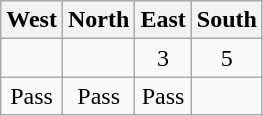<table class=wikitable>
<tr>
<th>West</th>
<th>North</th>
<th>East</th>
<th>South</th>
</tr>
<tr align=center>
<td></td>
<td></td>
<td>3</td>
<td>5</td>
</tr>
<tr align=center>
<td>Pass</td>
<td>Pass</td>
<td>Pass</td>
<td></td>
</tr>
</table>
